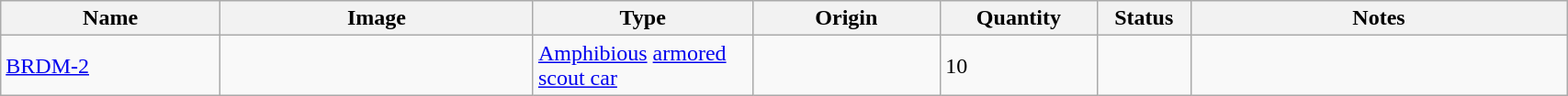<table class="wikitable" style="width:90%;">
<tr>
<th width=14%>Name</th>
<th width=20%>Image</th>
<th width=14%>Type</th>
<th width=12%>Origin</th>
<th width=10%>Quantity</th>
<th width=06%>Status</th>
<th width=24%>Notes</th>
</tr>
<tr>
<td><a href='#'>BRDM-2</a></td>
<td></td>
<td><a href='#'>Amphibious</a> <a href='#'>armored scout car</a></td>
<td></td>
<td>10</td>
<td></td>
<td></td>
</tr>
</table>
